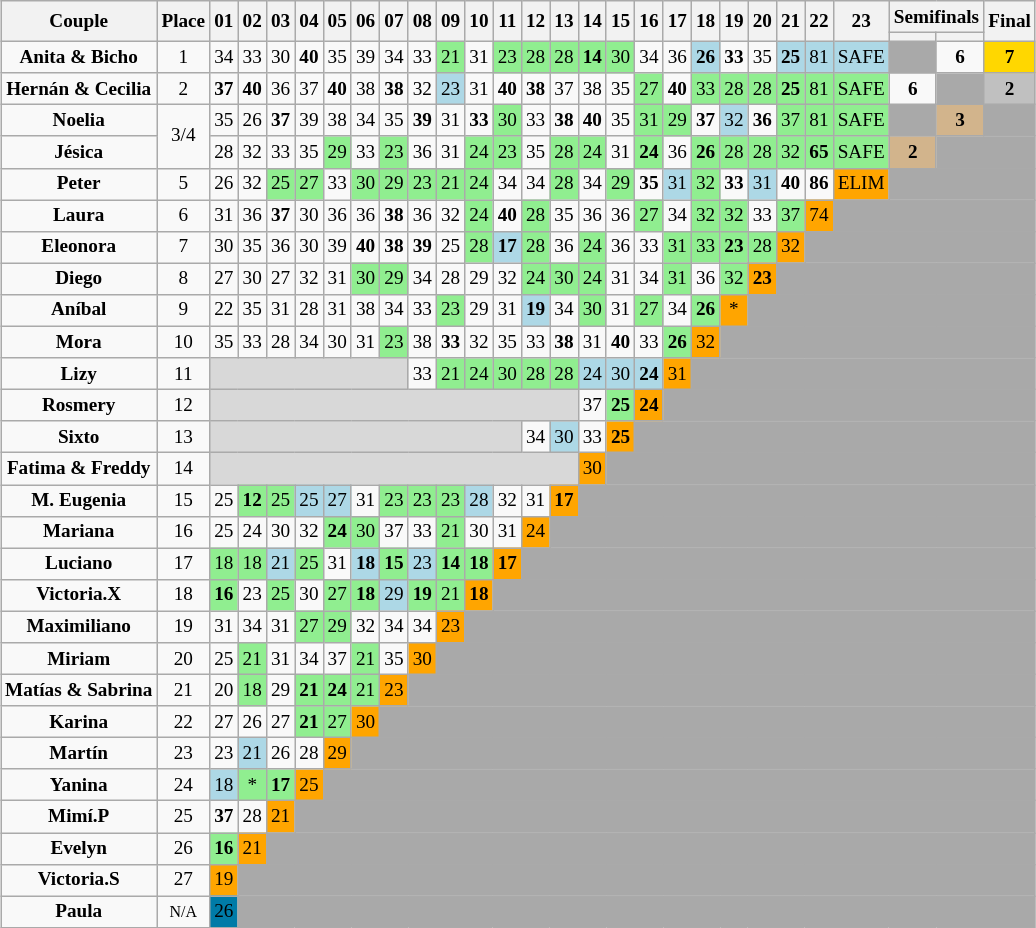<table class="wikitable sortable" style="font-size:80%; text-align:center; white-space:nowrap; width:20%; margin:1em auto;">
<tr>
<th rowspan=2>Couple</th>
<th rowspan=2>Place</th>
<th rowspan=2>01</th>
<th rowspan=2>02</th>
<th rowspan=2>03</th>
<th rowspan=2>04</th>
<th rowspan=2>05</th>
<th rowspan=2>06</th>
<th rowspan=2>07</th>
<th rowspan=2>08</th>
<th rowspan=2>09</th>
<th rowspan=2>10</th>
<th rowspan=2>11</th>
<th rowspan=2>12</th>
<th rowspan=2>13</th>
<th rowspan=2>14</th>
<th rowspan=2>15</th>
<th rowspan=2>16</th>
<th rowspan=2>17</th>
<th rowspan=2>18</th>
<th rowspan=2>19</th>
<th rowspan=2>20</th>
<th rowspan=2>21</th>
<th rowspan=2>22</th>
<th rowspan=2>23</th>
<th colspan=2>Semifinals</th>
<th rowspan=2>Final</th>
</tr>
<tr>
<th></th>
<th></th>
</tr>
<tr>
<td><strong>Anita & Bicho</strong></td>
<td>1</td>
<td>34</td>
<td>33</td>
<td>30</td>
<td><span><strong>40</strong></span></td>
<td>35</td>
<td>39</td>
<td>34</td>
<td>33</td>
<td style="background:lightgreen;">21</td>
<td>31</td>
<td style="background:lightgreen;">23</td>
<td style="background:lightgreen;">28</td>
<td style="background:lightgreen;">28</td>
<td style="background:lightgreen;"><span><strong>14</strong></span></td>
<td style="background:lightgreen;">30</td>
<td>34</td>
<td>36</td>
<td style="background:lightblue;"><span><strong>26</strong></span></td>
<td><span><strong>33</strong></span></td>
<td>35</td>
<td style="background:lightblue;"><span><strong>25</strong></span></td>
<td style="background:lightblue;">81</td>
<td style="background:lightblue;">SAFE</td>
<td bgcolor="darkgray" colspan=1></td>
<td><span><strong>6</strong></span></td>
<td style="background:gold;"><span><strong>7</strong></span></td>
</tr>
<tr>
<td><strong>Hernán & Cecilia</strong></td>
<td>2</td>
<td><span><strong>37</strong></span></td>
<td><span><strong>40</strong></span></td>
<td>36</td>
<td>37</td>
<td><span><strong>40</strong></span></td>
<td>38</td>
<td><span><strong>38</strong></span></td>
<td>32</td>
<td style="background:lightblue;">23</td>
<td>31</td>
<td><span><strong>40</strong></span></td>
<td><span><strong>38</strong></span></td>
<td>37</td>
<td>38</td>
<td>35</td>
<td style="background:lightgreen;">27</td>
<td><span><strong>40</strong></span></td>
<td style="background:lightgreen;">33</td>
<td style="background:lightgreen;">28</td>
<td style="background:lightgreen;">28</td>
<td style="background:lightgreen;"><span><strong>25</strong></span></td>
<td style="background:lightgreen;">81</td>
<td style="background:lightgreen;">SAFE</td>
<td><span><strong>6</strong></span></td>
<td bgcolor="darkgray" colspan=1></td>
<td style="background:silver;"><span><strong>2</strong></span></td>
</tr>
<tr>
<td><strong>Noelia</strong></td>
<td rowspan="2">3/4</td>
<td>35</td>
<td>26</td>
<td><span><strong>37</strong></span></td>
<td>39</td>
<td>38</td>
<td>34</td>
<td>35</td>
<td><span><strong>39</strong></span></td>
<td>31</td>
<td><span><strong>33</strong></span></td>
<td style="background:lightgreen;">30</td>
<td>33</td>
<td><span><strong>38</strong></span></td>
<td><span><strong>40</strong></span></td>
<td>35</td>
<td style="background:lightgreen;">31</td>
<td style="background:lightgreen;">29</td>
<td><span><strong>37</strong></span></td>
<td style="background:lightblue;">32</td>
<td><span><strong>36</strong></span></td>
<td style="background:lightgreen;">37</td>
<td style="background:lightgreen;">81</td>
<td style="background:lightgreen;">SAFE</td>
<td bgcolor="darkgray" colspan=1></td>
<td style="background:tan;"><span><strong>3</strong></span></td>
<td bgcolor="darkgray" colspan=1></td>
</tr>
<tr>
<td><strong>Jésica</strong></td>
<td>28</td>
<td>32</td>
<td>33</td>
<td>35</td>
<td style="background:lightgreen;">29</td>
<td>33</td>
<td style="background:lightgreen;">23</td>
<td>36</td>
<td>31</td>
<td style="background:lightgreen;">24</td>
<td style="background:lightgreen;">23</td>
<td>35</td>
<td style="background:lightgreen;">28</td>
<td style="background:lightgreen;">24</td>
<td>31</td>
<td style="background:lightgreen;"><span><strong>24</strong></span></td>
<td>36</td>
<td style="background:lightgreen;"><span><strong>26</strong></span></td>
<td style="background:lightgreen;">28</td>
<td style="background:lightgreen;">28</td>
<td style="background:lightgreen;">32</td>
<td style="background:lightgreen;"><span><strong>65</strong></span></td>
<td style="background:lightgreen;">SAFE</td>
<td style="background:tan;"><span><strong>2</strong></span></td>
<td bgcolor="darkgray" colspan=2></td>
</tr>
<tr>
<td><strong>Peter</strong></td>
<td>5</td>
<td>26</td>
<td>32</td>
<td style="background:lightgreen;">25</td>
<td style="background:lightgreen;">27</td>
<td>33</td>
<td style="background:lightgreen;">30</td>
<td style="background:lightgreen;">29</td>
<td style="background:lightgreen;">23</td>
<td style="background:lightgreen;">21</td>
<td style="background:lightgreen;">24</td>
<td>34</td>
<td>34</td>
<td style="background:lightgreen;">28</td>
<td>34</td>
<td style="background:lightgreen;">29</td>
<td><span><strong>35</strong></span></td>
<td style="background:lightblue;">31</td>
<td style="background:lightgreen;">32</td>
<td><span><strong>33</strong></span></td>
<td style="background:lightblue;">31</td>
<td><span><strong>40</strong></span></td>
<td><span><strong>86</strong></span></td>
<td style="background:orange;">ELIM</td>
<td bgcolor="darkgray" colspan=55></td>
</tr>
<tr>
<td><strong>Laura</strong></td>
<td>6</td>
<td>31</td>
<td>36</td>
<td><span><strong>37</strong></span></td>
<td>30</td>
<td>36</td>
<td>36</td>
<td><span><strong>38</strong></span></td>
<td>36</td>
<td>32</td>
<td style="background:lightgreen;">24</td>
<td><span><strong>40</strong></span></td>
<td style="background:lightgreen;">28</td>
<td>35</td>
<td>36</td>
<td>36</td>
<td style="background:lightgreen;">27</td>
<td>34</td>
<td style="background:lightgreen;">32</td>
<td style="background:lightgreen;">32</td>
<td>33</td>
<td style="background:lightgreen;">37</td>
<td style="background:orange;">74</td>
<td bgcolor="darkgray" colspan=55></td>
</tr>
<tr>
<td><strong>Eleonora</strong></td>
<td>7</td>
<td>30</td>
<td>35</td>
<td>36</td>
<td>30</td>
<td>39</td>
<td><span><strong>40</strong></span></td>
<td><span><strong>38</strong></span></td>
<td><span><strong>39</strong></span></td>
<td>25</td>
<td style="background:lightgreen;">28</td>
<td style="background:lightblue;"><span><strong>17</strong></span></td>
<td style="background:lightgreen;">28</td>
<td>36</td>
<td style="background:lightgreen;">24</td>
<td>36</td>
<td>33</td>
<td style="background:lightgreen;">31</td>
<td style="background:lightgreen;">33</td>
<td style="background:lightgreen;"><span><strong>23</strong></span></td>
<td style="background:lightgreen;">28</td>
<td style="background:orange;">32</td>
<td bgcolor="darkgray" colspan=55></td>
</tr>
<tr>
<td><strong>Diego</strong></td>
<td>8</td>
<td>27</td>
<td>30</td>
<td>27</td>
<td>32</td>
<td>31</td>
<td style="background:lightgreen;">30</td>
<td style="background:lightgreen;">29</td>
<td>34</td>
<td>28</td>
<td>29</td>
<td>32</td>
<td style="background:lightgreen;">24</td>
<td style="background:lightgreen;">30</td>
<td style="background:lightgreen;">24</td>
<td>31</td>
<td>34</td>
<td style="background:lightgreen;">31</td>
<td>36</td>
<td style="background:lightgreen;">32</td>
<td style="background:orange;"><span><strong>23</strong></span></td>
<td bgcolor="darkgray" colspan=55></td>
</tr>
<tr>
<td><strong>Aníbal</strong></td>
<td>9</td>
<td>22</td>
<td>35</td>
<td>31</td>
<td>28</td>
<td>31</td>
<td>38</td>
<td>34</td>
<td>33</td>
<td style="background:lightgreen;">23</td>
<td>29</td>
<td>31</td>
<td style="background:lightblue;"><span><strong>19</strong></span></td>
<td>34</td>
<td style="background:lightgreen;">30</td>
<td>31</td>
<td style="background:lightgreen;">27</td>
<td>34</td>
<td style="background:lightgreen;"><span><strong>26</strong></span></td>
<td style="background:orange;">*</td>
<td bgcolor="darkgray" colspan=55></td>
</tr>
<tr>
<td><strong>Mora</strong></td>
<td>10</td>
<td>35</td>
<td>33</td>
<td>28</td>
<td>34</td>
<td>30</td>
<td>31</td>
<td style="background:lightgreen;">23</td>
<td>38</td>
<td><span><strong>33</strong></span></td>
<td>32</td>
<td>35</td>
<td>33</td>
<td><span><strong>38</strong></span></td>
<td>31</td>
<td><span><strong>40</strong></span></td>
<td>33</td>
<td style="background:lightgreen;"><span><strong>26</strong></span></td>
<td style="background:orange;">32</td>
<td bgcolor="darkgray" colspan=55></td>
</tr>
<tr>
<td><strong>Lizy</strong></td>
<td>11</td>
<td colspan="7" style="background:#d8d8d8"></td>
<td>33</td>
<td style="background:lightgreen;">21</td>
<td style="background:lightgreen;">24</td>
<td style="background:lightgreen;">30</td>
<td style="background:lightgreen;">28</td>
<td style="background:lightgreen;">28</td>
<td style="background:lightblue;">24</td>
<td style="background:lightblue;">30</td>
<td style="background:lightblue;"><span><strong>24</strong></span></td>
<td style="background:orange;">31</td>
<td bgcolor="darkgray" colspan=55></td>
</tr>
<tr>
<td><strong>Rosmery</strong></td>
<td>12</td>
<td colspan="13" style="background:#d8d8d8"></td>
<td>37</td>
<td style="background:lightgreen;"><span><strong>25</strong></span></td>
<td style="background:orange;"><span><strong>24</strong></span></td>
<td bgcolor="darkgray" colspan=55></td>
</tr>
<tr>
<td><strong>Sixto</strong></td>
<td>13</td>
<td colspan="11" style="background:#d8d8d8"></td>
<td>34</td>
<td style="background:lightblue;">30</td>
<td>33</td>
<td style="background:orange;"><span><strong>25</strong></span></td>
<td bgcolor="darkgray" colspan=55></td>
</tr>
<tr>
<td><strong>Fatima & Freddy</strong></td>
<td>14</td>
<td colspan="13" style="background:#d8d8d8"></td>
<td style="background:orange;">30</td>
<td bgcolor="darkgray" colspan=55></td>
</tr>
<tr>
<td><strong>M. Eugenia</strong></td>
<td>15</td>
<td>25</td>
<td style="background:lightgreen;"><span><strong>12</strong></span></td>
<td style="background:lightgreen;">25</td>
<td style="background:lightblue;">25</td>
<td style="background:lightblue;">27</td>
<td>31</td>
<td style="background:lightgreen;">23</td>
<td style="background:lightgreen;">23</td>
<td style="background:lightgreen;">23</td>
<td style="background:lightblue;">28</td>
<td>32</td>
<td>31</td>
<td style="background:orange;"><span><strong>17</strong></span></td>
<td bgcolor="darkgray" colspan=55></td>
</tr>
<tr>
<td><strong>Mariana</strong></td>
<td>16</td>
<td>25</td>
<td>24</td>
<td>30</td>
<td>32</td>
<td style="background:lightgreen;"><span><strong>24</strong></span></td>
<td style="background:lightgreen;">30</td>
<td>37</td>
<td>33</td>
<td style="background:lightgreen;">21</td>
<td>30</td>
<td>31</td>
<td style="background:orange;">24</td>
<td bgcolor="darkgray" colspan=55></td>
</tr>
<tr>
<td><strong>Luciano</strong></td>
<td>17</td>
<td style="background:lightgreen;">18</td>
<td style="background:lightgreen;">18</td>
<td style="background:lightblue;">21</td>
<td style="background:lightgreen;">25</td>
<td>31</td>
<td style="background:lightblue;"><span><strong>18</strong></span></td>
<td style="background:lightgreen;"><span><strong>15</strong></span></td>
<td style="background:lightblue;">23</td>
<td style="background:lightgreen;"><span><strong>14</strong></span></td>
<td style="background:lightgreen;"><span><strong>18</strong></span></td>
<td style="background:orange;"><span><strong>17</strong></span></td>
<td bgcolor="darkgray" colspan=55></td>
</tr>
<tr>
<td><strong>Victoria.X</strong></td>
<td>18</td>
<td style="background:lightgreen;"><span><strong>16</strong></span></td>
<td>23</td>
<td style="background:lightgreen;">25</td>
<td>30</td>
<td style="background:lightgreen;">27</td>
<td style="background:lightgreen;"><span><strong>18</strong></span></td>
<td style="background:lightblue;">29</td>
<td style="background:lightgreen;"><span><strong>19</strong></span></td>
<td style="background:lightgreen;">21</td>
<td style="background:orange;"><span><strong>18</strong></span></td>
<td bgcolor="darkgray" colspan=55></td>
</tr>
<tr>
<td><strong>Maximiliano</strong></td>
<td>19</td>
<td>31</td>
<td>34</td>
<td>31</td>
<td style="background:lightgreen;">27</td>
<td style="background:lightgreen;">29</td>
<td>32</td>
<td>34</td>
<td>34</td>
<td style="background:orange;">23</td>
<td bgcolor="darkgray" colspan=55></td>
</tr>
<tr>
<td><strong>Miriam</strong></td>
<td>20</td>
<td>25</td>
<td style="background:lightgreen;">21</td>
<td>31</td>
<td>34</td>
<td>37</td>
<td style="background:lightgreen;">21</td>
<td>35</td>
<td style="background:orange;">30</td>
<td bgcolor="darkgray" colspan=55></td>
</tr>
<tr>
<td><strong>Matías & Sabrina</strong></td>
<td>21</td>
<td>20</td>
<td style="background:lightgreen;">18</td>
<td>29</td>
<td style="background:lightgreen;"><span><strong>21</strong></span></td>
<td style="background:lightgreen;"><span><strong>24</strong></span></td>
<td style="background:lightgreen;">21</td>
<td style="background:orange;">23</td>
<td bgcolor="darkgray" colspan=55></td>
</tr>
<tr>
<td><strong>Karina</strong></td>
<td>22</td>
<td>27</td>
<td>26</td>
<td>27</td>
<td style="background:lightgreen;"><span><strong>21</strong></span></td>
<td style="background:lightgreen;">27</td>
<td style="background:Orange;">30</td>
<td bgcolor="darkgray" colspan=55></td>
</tr>
<tr>
<td><strong>Martín</strong></td>
<td>23</td>
<td>23</td>
<td style="background:lightblue;">21</td>
<td>26</td>
<td>28</td>
<td style="background:orange;">29</td>
<td bgcolor="darkgray" colspan=55></td>
</tr>
<tr>
<td><strong>Yanina</strong></td>
<td>24</td>
<td style="background:lightblue;">18</td>
<td style="background:lightgreen;">*</td>
<td style="background:lightgreen;"><span><strong>17</strong></span></td>
<td style="background:orange;">25</td>
<td bgcolor="darkgray" colspan=55></td>
</tr>
<tr>
<td><strong>Mimí.P</strong></td>
<td>25</td>
<td><span><strong>37</strong></span></td>
<td>28</td>
<td style="background:orange;">21</td>
<td bgcolor="darkgray" colspan=55></td>
</tr>
<tr>
<td><strong>Evelyn</strong></td>
<td>26</td>
<td style="background:lightgreen;"><span><strong>16</strong></span></td>
<td style="background:orange;">21</td>
<td bgcolor="darkgray" colspan=55></td>
</tr>
<tr>
<td><strong>Victoria.S</strong></td>
<td>27</td>
<td style="background:orange;">19</td>
<td bgcolor="darkgray" colspan=55></td>
</tr>
<tr>
<td><strong>Paula</strong></td>
<td><span><small>N/A</small></span></td>
<td style="background:#007BA7;">26</td>
<td bgcolor="darkgray" colspan=55></td>
</tr>
</table>
